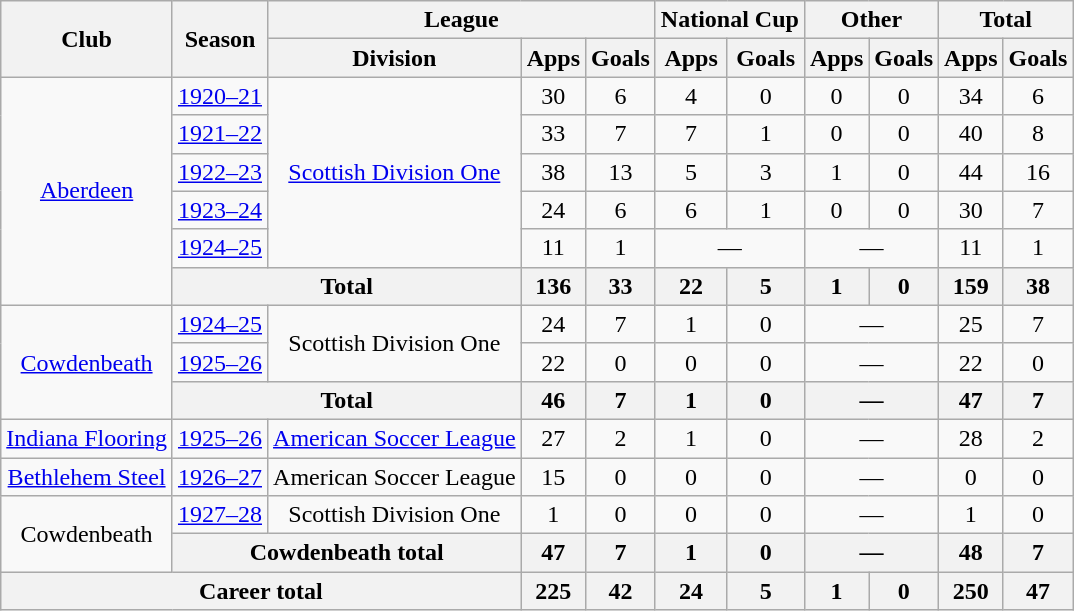<table class="wikitable" style="text-align: center;">
<tr>
<th rowspan="2">Club</th>
<th rowspan="2">Season</th>
<th colspan="3">League</th>
<th colspan="2">National Cup</th>
<th colspan="2">Other</th>
<th colspan="2">Total</th>
</tr>
<tr>
<th>Division</th>
<th>Apps</th>
<th>Goals</th>
<th>Apps</th>
<th>Goals</th>
<th>Apps</th>
<th>Goals</th>
<th>Apps</th>
<th>Goals</th>
</tr>
<tr>
<td rowspan="6"><a href='#'>Aberdeen</a></td>
<td><a href='#'>1920–21</a></td>
<td rowspan="5"><a href='#'>Scottish Division One</a></td>
<td>30</td>
<td>6</td>
<td>4</td>
<td>0</td>
<td>0</td>
<td>0</td>
<td>34</td>
<td>6</td>
</tr>
<tr>
<td><a href='#'>1921–22</a></td>
<td>33</td>
<td>7</td>
<td>7</td>
<td>1</td>
<td>0</td>
<td>0</td>
<td>40</td>
<td>8</td>
</tr>
<tr>
<td><a href='#'>1922–23</a></td>
<td>38</td>
<td>13</td>
<td>5</td>
<td>3</td>
<td>1</td>
<td>0</td>
<td>44</td>
<td>16</td>
</tr>
<tr>
<td><a href='#'>1923–24</a></td>
<td>24</td>
<td>6</td>
<td>6</td>
<td>1</td>
<td>0</td>
<td>0</td>
<td>30</td>
<td>7</td>
</tr>
<tr>
<td><a href='#'>1924–25</a></td>
<td>11</td>
<td>1</td>
<td colspan="2">—</td>
<td colspan="2">—</td>
<td>11</td>
<td>1</td>
</tr>
<tr>
<th colspan="2">Total</th>
<th>136</th>
<th>33</th>
<th>22</th>
<th>5</th>
<th>1</th>
<th>0</th>
<th>159</th>
<th>38</th>
</tr>
<tr>
<td rowspan="3"><a href='#'>Cowdenbeath</a></td>
<td><a href='#'>1924–25</a></td>
<td rowspan="2">Scottish Division One</td>
<td>24</td>
<td>7</td>
<td>1</td>
<td>0</td>
<td colspan="2">—</td>
<td>25</td>
<td>7</td>
</tr>
<tr>
<td><a href='#'>1925–26</a></td>
<td>22</td>
<td>0</td>
<td>0</td>
<td>0</td>
<td colspan="2">—</td>
<td>22</td>
<td>0</td>
</tr>
<tr>
<th colspan="2">Total</th>
<th>46</th>
<th>7</th>
<th>1</th>
<th>0</th>
<th colspan="2">—</th>
<th>47</th>
<th>7</th>
</tr>
<tr>
<td><a href='#'>Indiana Flooring</a></td>
<td><a href='#'>1925–26</a></td>
<td><a href='#'>American Soccer League</a></td>
<td>27</td>
<td>2</td>
<td>1</td>
<td>0</td>
<td colspan="2">—</td>
<td>28</td>
<td>2</td>
</tr>
<tr>
<td><a href='#'>Bethlehem Steel</a></td>
<td><a href='#'>1926–27</a></td>
<td>American Soccer League</td>
<td>15</td>
<td>0</td>
<td>0</td>
<td>0</td>
<td colspan="2">—</td>
<td>0</td>
<td>0</td>
</tr>
<tr>
<td rowspan="2">Cowdenbeath</td>
<td><a href='#'>1927–28</a></td>
<td>Scottish Division One</td>
<td>1</td>
<td>0</td>
<td>0</td>
<td>0</td>
<td colspan="2">—</td>
<td>1</td>
<td>0</td>
</tr>
<tr>
<th colspan="2">Cowdenbeath total</th>
<th>47</th>
<th>7</th>
<th>1</th>
<th>0</th>
<th colspan="2">—</th>
<th>48</th>
<th>7</th>
</tr>
<tr>
<th colspan="3">Career total</th>
<th>225</th>
<th>42</th>
<th>24</th>
<th>5</th>
<th>1</th>
<th>0</th>
<th>250</th>
<th>47</th>
</tr>
</table>
